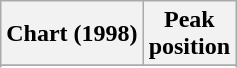<table class="wikitable sortable plainrowheaders">
<tr>
<th scope="col">Chart (1998)</th>
<th scope="col">Peak<br>position</th>
</tr>
<tr>
</tr>
<tr>
</tr>
</table>
